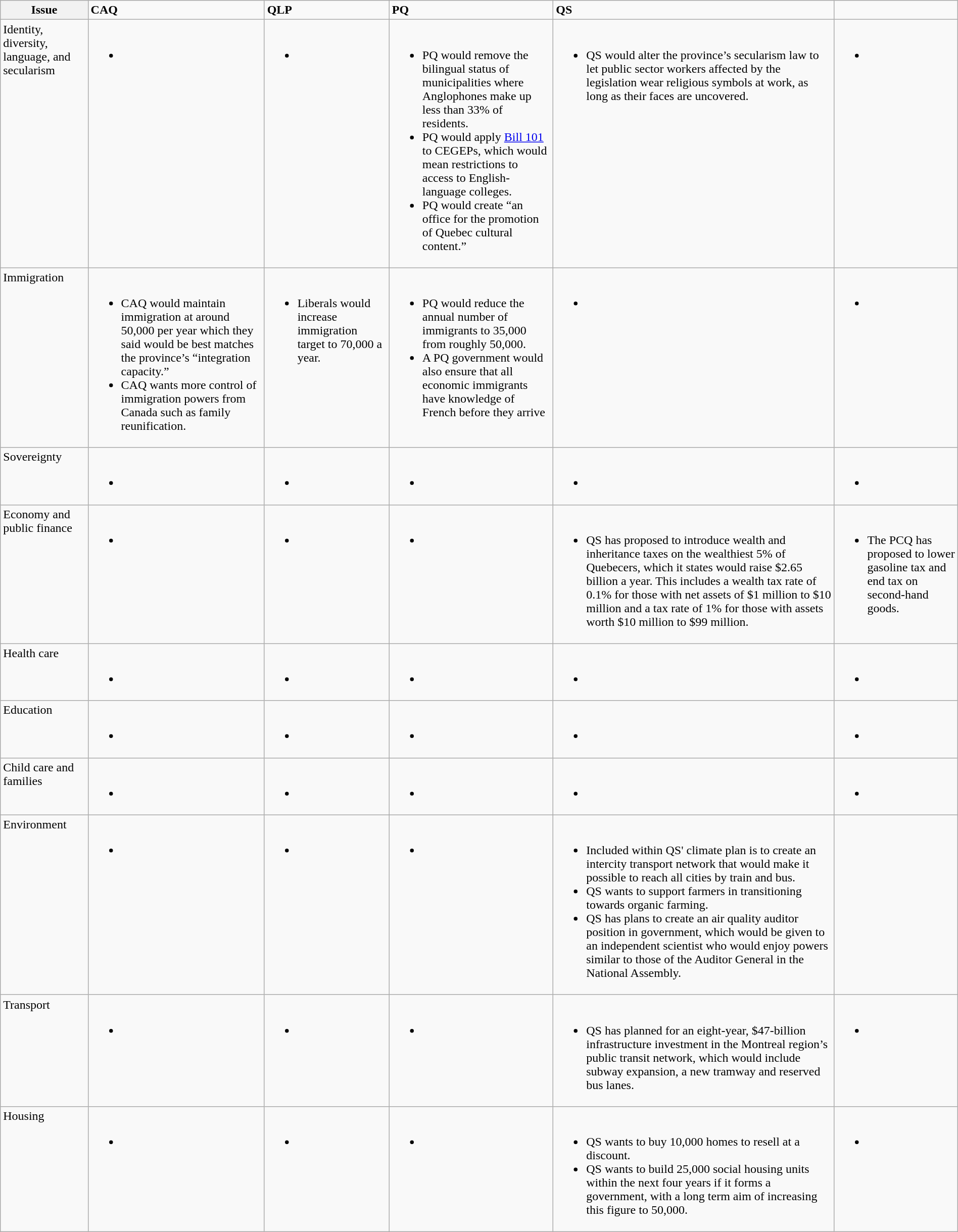<table class="wikitable" style="width:100%;">
<tr>
<th>Issue</th>
<td><strong>CAQ</strong></td>
<td><strong>QLP</strong></td>
<td><strong>PQ</strong></td>
<td><strong>QS</strong></td>
<td><strong></strong></td>
</tr>
<tr valign="top">
<td>Identity, diversity, language, and secularism</td>
<td><br><ul><li></li></ul></td>
<td><br><ul><li></li></ul></td>
<td><br><ul><li>PQ would remove the bilingual status of municipalities where Anglophones make up less than 33% of residents.</li><li>PQ would apply <a href='#'>Bill 101</a> to CEGEPs, which would mean restrictions to access to English-language colleges.</li><li>PQ would create “an office for the promotion of Quebec cultural content.”</li></ul></td>
<td><br><ul><li>QS would alter the province’s secularism law to let public sector workers affected by the legislation wear religious symbols at work, as long as their faces are uncovered.</li></ul></td>
<td><br><ul><li></li></ul></td>
</tr>
<tr valign="top">
<td>Immigration</td>
<td><br><ul><li>CAQ would maintain immigration at around 50,000 per year which they said would be best matches the province’s “integration capacity.”</li><li>CAQ wants more control of immigration powers from Canada such as family reunification.</li></ul></td>
<td><br><ul><li>Liberals would increase immigration target to 70,000 a year.</li></ul></td>
<td><br><ul><li>PQ would reduce the annual number of immigrants to 35,000 from roughly 50,000.</li><li>A PQ government would also ensure that all economic immigrants have knowledge of French before they arrive</li></ul></td>
<td><br><ul><li></li></ul></td>
<td><br><ul><li></li></ul></td>
</tr>
<tr valign="top">
<td>Sovereignty</td>
<td><br><ul><li></li></ul></td>
<td><br><ul><li></li></ul></td>
<td><br><ul><li></li></ul></td>
<td><br><ul><li></li></ul></td>
<td><br><ul><li></li></ul></td>
</tr>
<tr valign="top">
<td>Economy and public finance</td>
<td><br><ul><li></li></ul></td>
<td><br><ul><li></li></ul></td>
<td><br><ul><li></li></ul></td>
<td><br><ul><li>QS has proposed to introduce wealth and inheritance taxes on the wealthiest 5% of Quebecers, which it states would raise $2.65 billion a year. This includes a wealth tax rate of 0.1% for those with net assets of $1 million to $10 million and a tax rate of 1% for those with assets worth $10 million to $99 million.</li></ul></td>
<td><br><ul><li>The PCQ has proposed to lower gasoline tax and end tax on second-hand goods.</li></ul></td>
</tr>
<tr valign="top">
<td>Health care</td>
<td><br><ul><li></li></ul></td>
<td><br><ul><li></li></ul></td>
<td><br><ul><li></li></ul></td>
<td><br><ul><li></li></ul></td>
<td><br><ul><li></li></ul></td>
</tr>
<tr valign="top">
<td>Education</td>
<td><br><ul><li></li></ul></td>
<td><br><ul><li></li></ul></td>
<td><br><ul><li></li></ul></td>
<td><br><ul><li></li></ul></td>
<td><br><ul><li></li></ul></td>
</tr>
<tr valign="top">
<td>Child care and families</td>
<td><br><ul><li></li></ul></td>
<td><br><ul><li></li></ul></td>
<td><br><ul><li></li></ul></td>
<td><br><ul><li></li></ul></td>
<td><br><ul><li></li></ul></td>
</tr>
<tr valign="top">
<td>Environment</td>
<td><br><ul><li></li></ul></td>
<td><br><ul><li></li></ul></td>
<td><br><ul><li></li></ul></td>
<td><br><ul><li>Included within QS' climate plan is to create an intercity transport network that would make it possible to reach all cities by train and bus.</li><li>QS wants to support farmers in transitioning towards organic farming.</li><li>QS has plans to create an air quality auditor position in government, which would be given to an independent scientist who would enjoy powers similar to those of the Auditor General in the National Assembly.</li></ul></td>
</tr>
<tr valign="top">
<td>Transport</td>
<td><br><ul><li></li></ul></td>
<td><br><ul><li></li></ul></td>
<td><br><ul><li></li></ul></td>
<td><br><ul><li>QS has planned for an eight-year, $47-billion infrastructure investment in the Montreal region’s public transit network, which would include subway expansion, a new tramway and reserved bus lanes.</li></ul></td>
<td><br><ul><li></li></ul></td>
</tr>
<tr valign="top">
<td>Housing</td>
<td><br><ul><li></li></ul></td>
<td><br><ul><li></li></ul></td>
<td><br><ul><li></li></ul></td>
<td><br><ul><li>QS wants to buy 10,000 homes to resell at a discount.</li><li>QS wants to build 25,000 social housing units within the next four years if it forms a government, with a long term aim of increasing this figure to 50,000.</li></ul></td>
<td><br><ul><li></li></ul></td>
</tr>
</table>
